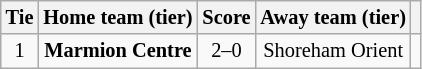<table class="wikitable" style="text-align:center; font-size:85%">
<tr>
<th>Tie</th>
<th>Home team (tier)</th>
<th>Score</th>
<th>Away team (tier)</th>
<th></th>
</tr>
<tr>
<td align="center">1</td>
<td><strong>Marmion Centre</strong></td>
<td align="center">2–0</td>
<td>Shoreham Orient</td>
<td></td>
</tr>
</table>
